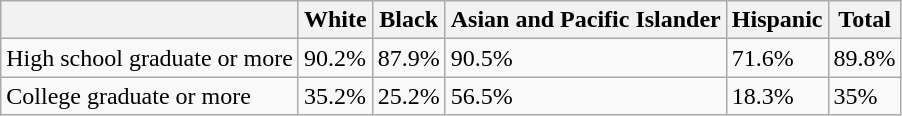<table class="wikitable">
<tr>
<th></th>
<th>White</th>
<th>Black</th>
<th>Asian and Pacific Islander</th>
<th>Hispanic</th>
<th>Total</th>
</tr>
<tr>
<td>High school graduate or more</td>
<td>90.2%</td>
<td>87.9%</td>
<td>90.5%</td>
<td>71.6%</td>
<td>89.8%</td>
</tr>
<tr>
<td>College graduate or more</td>
<td>35.2%</td>
<td>25.2%</td>
<td>56.5%</td>
<td>18.3%</td>
<td>35%</td>
</tr>
</table>
